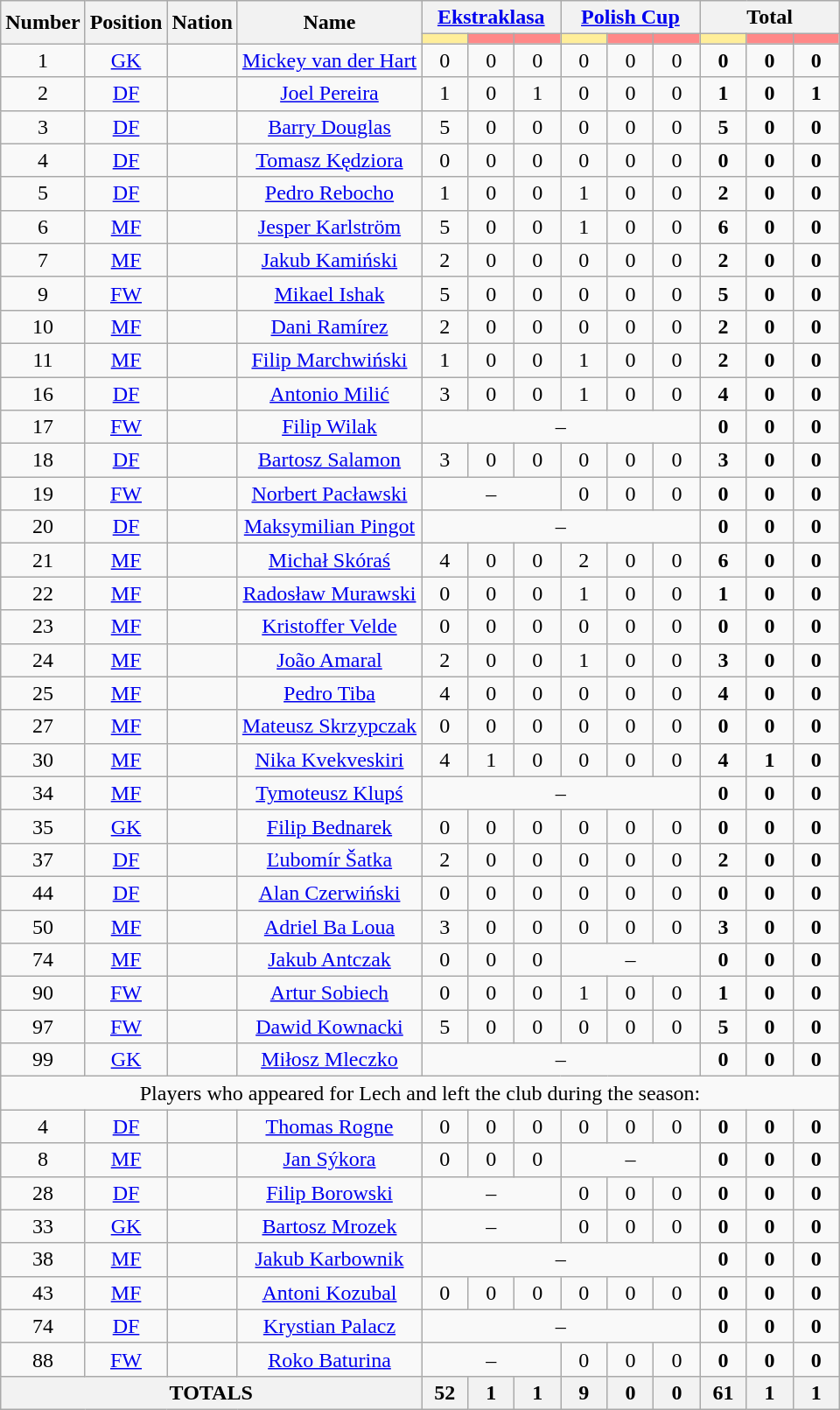<table class="wikitable" style="font-size: 100%; text-align: center;">
<tr>
<th rowspan="2" align="center">Number</th>
<th rowspan="2" align="center">Position</th>
<th rowspan="2" align="center">Nation</th>
<th rowspan="2" align="center">Name</th>
<th colspan="3" style="width:84px;" align="center"><a href='#'>Ekstraklasa</a></th>
<th colspan="3" style="width:84px;" align="center"><a href='#'>Polish Cup</a></th>
<th colspan="3" style="width:84px;" align="center">Total</th>
</tr>
<tr>
<th style="background: #FFEE99; width:28px;"></th>
<th style="background: #FF8888; width:28px;"></th>
<th style="background: #FF8888; width:28px;"></th>
<th style="background: #FFEE99; width:28px;"></th>
<th style="background: #FF8888; width:28px;"></th>
<th style="background: #FF8888; width:28px;"></th>
<th style="background: #FFEE99; width:28px;"></th>
<th style="background: #FF8888; width:28px;"></th>
<th style="background: #FF8888; width:28px;"></th>
</tr>
<tr>
<td>1</td>
<td><a href='#'>GK</a></td>
<td></td>
<td><a href='#'>Mickey van der Hart</a></td>
<td>0</td>
<td>0</td>
<td>0</td>
<td>0</td>
<td>0</td>
<td>0</td>
<td><strong>0</strong></td>
<td><strong>0</strong></td>
<td><strong>0</strong></td>
</tr>
<tr>
<td>2</td>
<td><a href='#'>DF</a></td>
<td></td>
<td><a href='#'>Joel Pereira</a></td>
<td>1</td>
<td>0</td>
<td>1</td>
<td>0</td>
<td>0</td>
<td>0</td>
<td><strong>1</strong></td>
<td><strong>0</strong></td>
<td><strong>1</strong></td>
</tr>
<tr>
<td>3</td>
<td><a href='#'>DF</a></td>
<td></td>
<td><a href='#'>Barry Douglas</a></td>
<td>5</td>
<td>0</td>
<td>0</td>
<td>0</td>
<td>0</td>
<td>0</td>
<td><strong>5</strong></td>
<td><strong>0</strong></td>
<td><strong>0</strong></td>
</tr>
<tr>
<td>4</td>
<td><a href='#'>DF</a></td>
<td></td>
<td><a href='#'>Tomasz Kędziora</a></td>
<td>0</td>
<td>0</td>
<td>0</td>
<td>0</td>
<td>0</td>
<td>0</td>
<td><strong>0</strong></td>
<td><strong>0</strong></td>
<td><strong>0</strong></td>
</tr>
<tr>
<td>5</td>
<td><a href='#'>DF</a></td>
<td></td>
<td><a href='#'>Pedro Rebocho</a></td>
<td>1</td>
<td>0</td>
<td>0</td>
<td>1</td>
<td>0</td>
<td>0</td>
<td><strong>2</strong></td>
<td><strong>0</strong></td>
<td><strong>0</strong></td>
</tr>
<tr>
<td>6</td>
<td><a href='#'>MF</a></td>
<td></td>
<td><a href='#'>Jesper Karlström</a></td>
<td>5</td>
<td>0</td>
<td>0</td>
<td>1</td>
<td>0</td>
<td>0</td>
<td><strong>6</strong></td>
<td><strong>0</strong></td>
<td><strong>0</strong></td>
</tr>
<tr>
<td>7</td>
<td><a href='#'>MF</a></td>
<td></td>
<td><a href='#'>Jakub Kamiński</a></td>
<td>2</td>
<td>0</td>
<td>0</td>
<td>0</td>
<td>0</td>
<td>0</td>
<td><strong>2</strong></td>
<td><strong>0</strong></td>
<td><strong>0</strong></td>
</tr>
<tr>
<td>9</td>
<td><a href='#'>FW</a></td>
<td></td>
<td><a href='#'>Mikael Ishak</a></td>
<td>5</td>
<td>0</td>
<td>0</td>
<td>0</td>
<td>0</td>
<td>0</td>
<td><strong>5</strong></td>
<td><strong>0</strong></td>
<td><strong>0</strong></td>
</tr>
<tr>
<td>10</td>
<td><a href='#'>MF</a></td>
<td></td>
<td><a href='#'>Dani Ramírez</a></td>
<td>2</td>
<td>0</td>
<td>0</td>
<td>0</td>
<td>0</td>
<td>0</td>
<td><strong>2</strong></td>
<td><strong>0</strong></td>
<td><strong>0</strong></td>
</tr>
<tr>
<td>11</td>
<td><a href='#'>MF</a></td>
<td></td>
<td><a href='#'>Filip Marchwiński</a></td>
<td>1</td>
<td>0</td>
<td>0</td>
<td>1</td>
<td>0</td>
<td>0</td>
<td><strong>2</strong></td>
<td><strong>0</strong></td>
<td><strong>0</strong></td>
</tr>
<tr>
<td>16</td>
<td><a href='#'>DF</a></td>
<td></td>
<td><a href='#'>Antonio Milić</a></td>
<td>3</td>
<td>0</td>
<td>0</td>
<td>1</td>
<td>0</td>
<td>0</td>
<td><strong>4</strong></td>
<td><strong>0</strong></td>
<td><strong>0</strong></td>
</tr>
<tr>
<td>17</td>
<td><a href='#'>FW</a></td>
<td></td>
<td><a href='#'>Filip Wilak</a></td>
<td colspan="6">–</td>
<td><strong>0</strong></td>
<td><strong>0</strong></td>
<td><strong>0</strong></td>
</tr>
<tr>
<td>18</td>
<td><a href='#'>DF</a></td>
<td></td>
<td><a href='#'>Bartosz Salamon</a></td>
<td>3</td>
<td>0</td>
<td>0</td>
<td>0</td>
<td>0</td>
<td>0</td>
<td><strong>3</strong></td>
<td><strong>0</strong></td>
<td><strong>0</strong></td>
</tr>
<tr>
<td>19</td>
<td><a href='#'>FW</a></td>
<td></td>
<td><a href='#'>Norbert Pacławski</a></td>
<td colspan="3">–</td>
<td>0</td>
<td>0</td>
<td>0</td>
<td><strong>0</strong></td>
<td><strong>0</strong></td>
<td><strong>0</strong></td>
</tr>
<tr>
<td>20</td>
<td><a href='#'>DF</a></td>
<td></td>
<td><a href='#'>Maksymilian Pingot</a></td>
<td colspan="6">–</td>
<td><strong>0</strong></td>
<td><strong>0</strong></td>
<td><strong>0</strong></td>
</tr>
<tr>
<td>21</td>
<td><a href='#'>MF</a></td>
<td></td>
<td><a href='#'>Michał Skóraś</a></td>
<td>4</td>
<td>0</td>
<td>0</td>
<td>2</td>
<td>0</td>
<td>0</td>
<td><strong>6</strong></td>
<td><strong>0</strong></td>
<td><strong>0</strong></td>
</tr>
<tr>
<td>22</td>
<td><a href='#'>MF</a></td>
<td></td>
<td><a href='#'>Radosław Murawski</a></td>
<td>0</td>
<td>0</td>
<td>0</td>
<td>1</td>
<td>0</td>
<td>0</td>
<td><strong>1</strong></td>
<td><strong>0</strong></td>
<td><strong>0</strong></td>
</tr>
<tr>
<td>23</td>
<td><a href='#'>MF</a></td>
<td></td>
<td><a href='#'>Kristoffer Velde</a></td>
<td>0</td>
<td>0</td>
<td>0</td>
<td>0</td>
<td>0</td>
<td>0</td>
<td><strong>0</strong></td>
<td><strong>0</strong></td>
<td><strong>0</strong></td>
</tr>
<tr>
<td>24</td>
<td><a href='#'>MF</a></td>
<td></td>
<td><a href='#'>João Amaral</a></td>
<td>2</td>
<td>0</td>
<td>0</td>
<td>1</td>
<td>0</td>
<td>0</td>
<td><strong>3</strong></td>
<td><strong>0</strong></td>
<td><strong>0</strong></td>
</tr>
<tr>
<td>25</td>
<td><a href='#'>MF</a></td>
<td></td>
<td><a href='#'>Pedro Tiba</a></td>
<td>4</td>
<td>0</td>
<td>0</td>
<td>0</td>
<td>0</td>
<td>0</td>
<td><strong>4</strong></td>
<td><strong>0</strong></td>
<td><strong>0</strong></td>
</tr>
<tr>
<td>27</td>
<td><a href='#'>MF</a></td>
<td></td>
<td><a href='#'>Mateusz Skrzypczak</a></td>
<td>0</td>
<td>0</td>
<td>0</td>
<td>0</td>
<td>0</td>
<td>0</td>
<td><strong>0</strong></td>
<td><strong>0</strong></td>
<td><strong>0</strong></td>
</tr>
<tr>
<td>30</td>
<td><a href='#'>MF</a></td>
<td></td>
<td><a href='#'>Nika Kvekveskiri</a></td>
<td>4</td>
<td>1</td>
<td>0</td>
<td>0</td>
<td>0</td>
<td>0</td>
<td><strong>4</strong></td>
<td><strong>1</strong></td>
<td><strong>0</strong></td>
</tr>
<tr>
<td>34</td>
<td><a href='#'>MF</a></td>
<td></td>
<td><a href='#'>Tymoteusz Klupś</a></td>
<td colspan="6">–</td>
<td><strong>0</strong></td>
<td><strong>0</strong></td>
<td><strong>0</strong></td>
</tr>
<tr>
<td>35</td>
<td><a href='#'>GK</a></td>
<td></td>
<td><a href='#'>Filip Bednarek</a></td>
<td>0</td>
<td>0</td>
<td>0</td>
<td>0</td>
<td>0</td>
<td>0</td>
<td><strong>0</strong></td>
<td><strong>0</strong></td>
<td><strong>0</strong></td>
</tr>
<tr>
<td>37</td>
<td><a href='#'>DF</a></td>
<td></td>
<td><a href='#'>Ľubomír Šatka</a></td>
<td>2</td>
<td>0</td>
<td>0</td>
<td>0</td>
<td>0</td>
<td>0</td>
<td><strong>2</strong></td>
<td><strong>0</strong></td>
<td><strong>0</strong></td>
</tr>
<tr>
<td>44</td>
<td><a href='#'>DF</a></td>
<td></td>
<td><a href='#'>Alan Czerwiński</a></td>
<td>0</td>
<td>0</td>
<td>0</td>
<td>0</td>
<td>0</td>
<td>0</td>
<td><strong>0</strong></td>
<td><strong>0</strong></td>
<td><strong>0</strong></td>
</tr>
<tr>
<td>50</td>
<td><a href='#'>MF</a></td>
<td></td>
<td><a href='#'>Adriel Ba Loua</a></td>
<td>3</td>
<td>0</td>
<td>0</td>
<td>0</td>
<td>0</td>
<td>0</td>
<td><strong>3</strong></td>
<td><strong>0</strong></td>
<td><strong>0</strong></td>
</tr>
<tr>
<td>74</td>
<td><a href='#'>MF</a></td>
<td></td>
<td><a href='#'>Jakub Antczak</a></td>
<td>0</td>
<td>0</td>
<td>0</td>
<td colspan="3">–</td>
<td><strong>0</strong></td>
<td><strong>0</strong></td>
<td><strong>0</strong></td>
</tr>
<tr>
<td>90</td>
<td><a href='#'>FW</a></td>
<td></td>
<td><a href='#'>Artur Sobiech</a></td>
<td>0</td>
<td>0</td>
<td>0</td>
<td>1</td>
<td>0</td>
<td>0</td>
<td><strong>1</strong></td>
<td><strong>0</strong></td>
<td><strong>0</strong></td>
</tr>
<tr>
<td>97</td>
<td><a href='#'>FW</a></td>
<td></td>
<td><a href='#'>Dawid Kownacki</a></td>
<td>5</td>
<td>0</td>
<td>0</td>
<td>0</td>
<td>0</td>
<td>0</td>
<td><strong>5</strong></td>
<td><strong>0</strong></td>
<td><strong>0</strong></td>
</tr>
<tr>
<td>99</td>
<td><a href='#'>GK</a></td>
<td></td>
<td><a href='#'>Miłosz Mleczko</a></td>
<td colspan="6">–</td>
<td><strong>0</strong></td>
<td><strong>0</strong></td>
<td><strong>0</strong></td>
</tr>
<tr>
<td colspan="13">Players who appeared for Lech and left the club during the season:</td>
</tr>
<tr>
<td>4</td>
<td><a href='#'>DF</a></td>
<td></td>
<td><a href='#'>Thomas Rogne</a></td>
<td>0</td>
<td>0</td>
<td>0</td>
<td>0</td>
<td>0</td>
<td>0</td>
<td><strong>0</strong></td>
<td><strong>0</strong></td>
<td><strong>0</strong></td>
</tr>
<tr>
<td>8</td>
<td><a href='#'>MF</a></td>
<td></td>
<td><a href='#'>Jan Sýkora</a></td>
<td>0</td>
<td>0</td>
<td>0</td>
<td colspan="3">–</td>
<td><strong>0</strong></td>
<td><strong>0</strong></td>
<td><strong>0</strong></td>
</tr>
<tr>
<td>28</td>
<td><a href='#'>DF</a></td>
<td></td>
<td><a href='#'>Filip Borowski</a></td>
<td colspan="3">–</td>
<td>0</td>
<td>0</td>
<td>0</td>
<td><strong>0</strong></td>
<td><strong>0</strong></td>
<td><strong>0</strong></td>
</tr>
<tr>
<td>33</td>
<td><a href='#'>GK</a></td>
<td></td>
<td><a href='#'>Bartosz Mrozek</a></td>
<td colspan="3">–</td>
<td>0</td>
<td>0</td>
<td>0</td>
<td><strong>0</strong></td>
<td><strong>0</strong></td>
<td><strong>0</strong></td>
</tr>
<tr>
<td>38</td>
<td><a href='#'>MF</a></td>
<td></td>
<td><a href='#'>Jakub Karbownik</a></td>
<td colspan="6">–</td>
<td><strong>0</strong></td>
<td><strong>0</strong></td>
<td><strong>0</strong></td>
</tr>
<tr>
<td>43</td>
<td><a href='#'>MF</a></td>
<td></td>
<td><a href='#'>Antoni Kozubal</a></td>
<td>0</td>
<td>0</td>
<td>0</td>
<td>0</td>
<td>0</td>
<td>0</td>
<td><strong>0</strong></td>
<td><strong>0</strong></td>
<td><strong>0</strong></td>
</tr>
<tr>
<td>74</td>
<td><a href='#'>DF</a></td>
<td></td>
<td><a href='#'>Krystian Palacz</a></td>
<td colspan="6">–</td>
<td><strong>0</strong></td>
<td><strong>0</strong></td>
<td><strong>0</strong></td>
</tr>
<tr>
<td>88</td>
<td><a href='#'>FW</a></td>
<td></td>
<td><a href='#'>Roko Baturina</a></td>
<td colspan="3">–</td>
<td>0</td>
<td>0</td>
<td>0</td>
<td><strong>0</strong></td>
<td><strong>0</strong></td>
<td><strong>0</strong></td>
</tr>
<tr>
<th colspan="4">TOTALS</th>
<th>52</th>
<th>1</th>
<th>1</th>
<th>9</th>
<th>0</th>
<th>0</th>
<th>61</th>
<th>1</th>
<th>1</th>
</tr>
</table>
